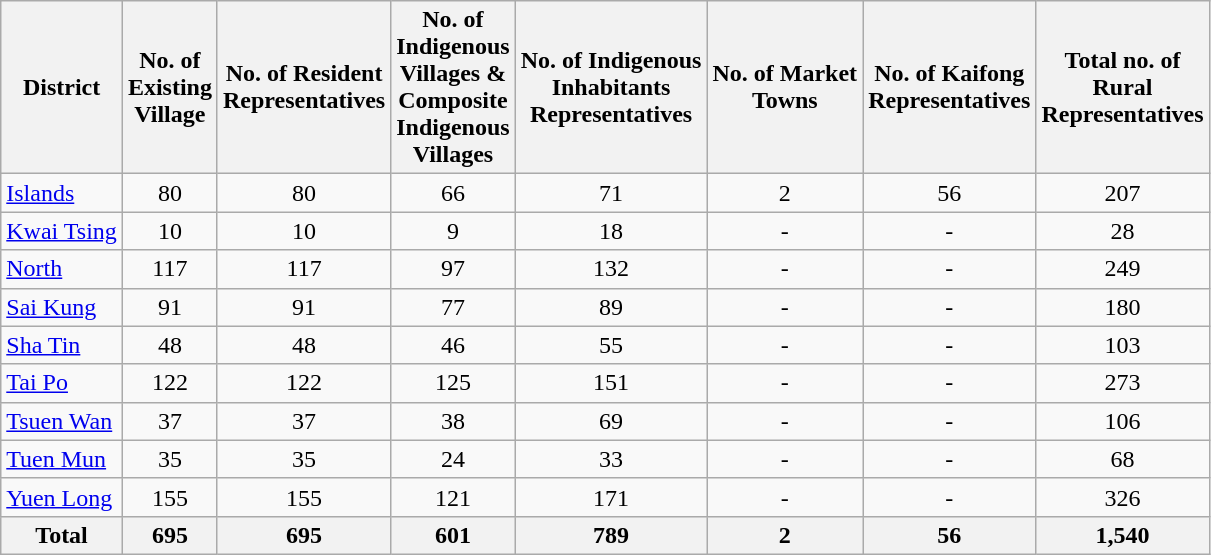<table class="wikitable" style="text-align:center;font-size:100%">
<tr>
<th>District</th>
<th>No. of <br>Existing<br>Village</th>
<th>No. of Resident<br>Representatives</th>
<th>No. of<br>Indigenous<br>Villages &<br>Composite<br>Indigenous<br>Villages</th>
<th>No. of Indigenous<br>Inhabitants<br>Representatives</th>
<th>No. of Market<br>Towns</th>
<th>No. of Kaifong<br>Representatives</th>
<th>Total no. of<br>Rural<br>Representatives</th>
</tr>
<tr>
<td align=left><a href='#'>Islands</a></td>
<td>80</td>
<td>80</td>
<td>66</td>
<td>71</td>
<td>2</td>
<td>56</td>
<td>207</td>
</tr>
<tr>
<td align=left><a href='#'>Kwai Tsing</a></td>
<td>10</td>
<td>10</td>
<td>9</td>
<td>18</td>
<td>-</td>
<td>-</td>
<td>28</td>
</tr>
<tr>
<td align=left><a href='#'>North</a></td>
<td>117</td>
<td>117</td>
<td>97</td>
<td>132</td>
<td>-</td>
<td>-</td>
<td>249</td>
</tr>
<tr>
<td align=left><a href='#'>Sai Kung</a></td>
<td>91</td>
<td>91</td>
<td>77</td>
<td>89</td>
<td>-</td>
<td>-</td>
<td>180</td>
</tr>
<tr>
<td align=left><a href='#'>Sha Tin</a></td>
<td>48</td>
<td>48</td>
<td>46</td>
<td>55</td>
<td>-</td>
<td>-</td>
<td>103</td>
</tr>
<tr>
<td align=left><a href='#'>Tai Po</a></td>
<td>122</td>
<td>122</td>
<td>125</td>
<td>151</td>
<td>-</td>
<td>-</td>
<td>273</td>
</tr>
<tr>
<td align=left><a href='#'>Tsuen Wan</a></td>
<td>37</td>
<td>37</td>
<td>38</td>
<td>69</td>
<td>-</td>
<td>-</td>
<td>106</td>
</tr>
<tr>
<td align=left><a href='#'>Tuen Mun</a></td>
<td>35</td>
<td>35</td>
<td>24</td>
<td>33</td>
<td>-</td>
<td>-</td>
<td>68</td>
</tr>
<tr>
<td align=left><a href='#'>Yuen Long</a></td>
<td>155</td>
<td>155</td>
<td>121</td>
<td>171</td>
<td>-</td>
<td>-</td>
<td>326</td>
</tr>
<tr>
<th>Total</th>
<th>695</th>
<th>695</th>
<th>601</th>
<th>789</th>
<th>2</th>
<th>56</th>
<th>1,540</th>
</tr>
</table>
